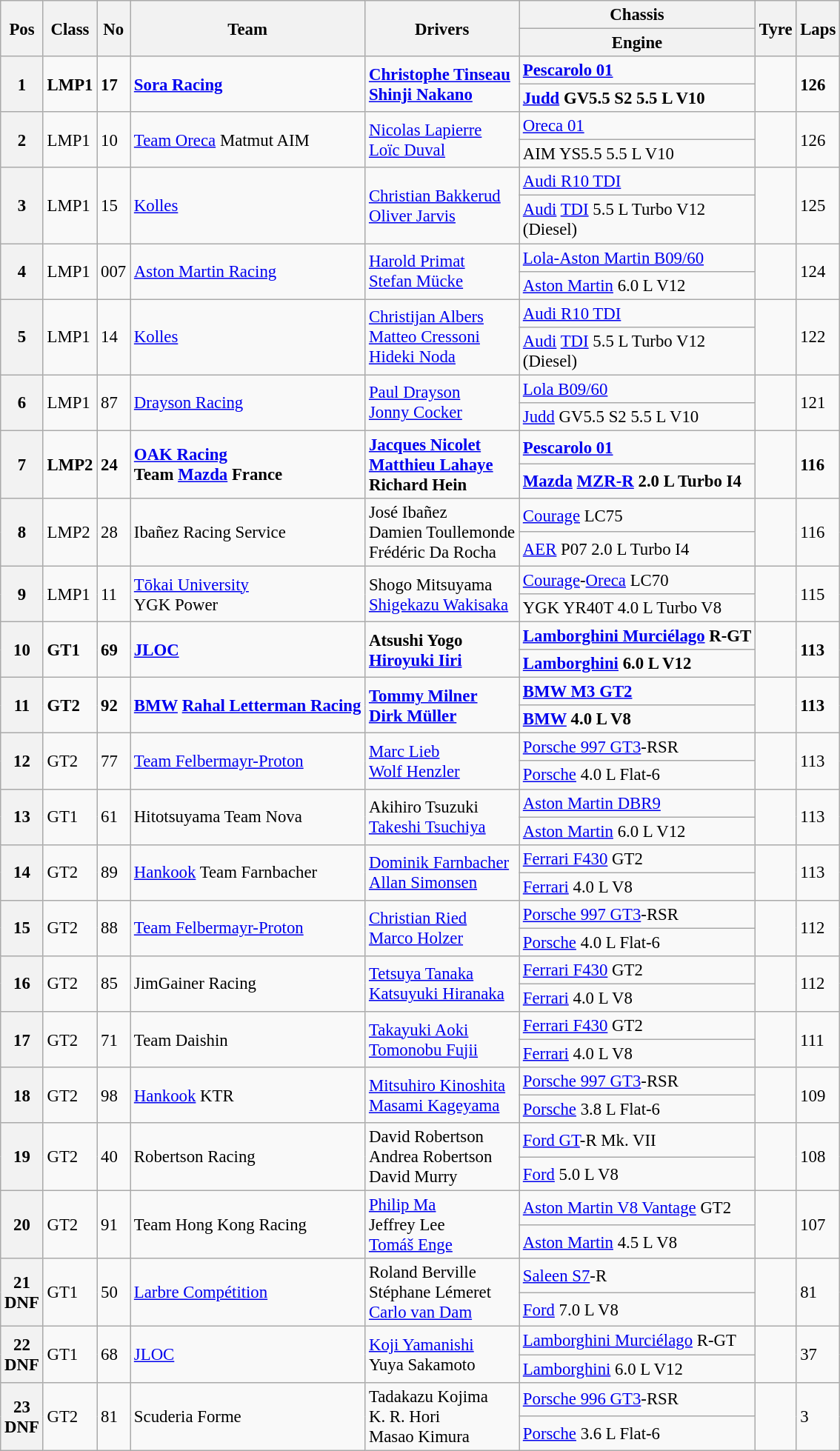<table class="wikitable" style="font-size: 95%;">
<tr>
<th rowspan=2>Pos</th>
<th rowspan=2>Class</th>
<th rowspan=2>No</th>
<th rowspan=2>Team</th>
<th rowspan=2>Drivers</th>
<th>Chassis</th>
<th rowspan=2>Tyre</th>
<th rowspan=2>Laps</th>
</tr>
<tr>
<th>Engine</th>
</tr>
<tr style="font-weight:bold">
<th rowspan=2>1</th>
<td rowspan=2>LMP1</td>
<td rowspan=2>17</td>
<td rowspan=2> <a href='#'>Sora Racing</a></td>
<td rowspan=2> <a href='#'>Christophe Tinseau</a><br> <a href='#'>Shinji Nakano</a></td>
<td><a href='#'>Pescarolo 01</a></td>
<td rowspan=2></td>
<td rowspan=2>126</td>
</tr>
<tr style="font-weight:bold">
<td><a href='#'>Judd</a> GV5.5 S2 5.5 L V10</td>
</tr>
<tr>
<th rowspan=2>2</th>
<td rowspan=2>LMP1</td>
<td rowspan=2>10</td>
<td rowspan=2> <a href='#'>Team Oreca</a> Matmut AIM</td>
<td rowspan=2> <a href='#'>Nicolas Lapierre</a><br> <a href='#'>Loïc Duval</a></td>
<td><a href='#'>Oreca 01</a></td>
<td rowspan=2></td>
<td rowspan=2>126</td>
</tr>
<tr>
<td>AIM YS5.5 5.5 L V10</td>
</tr>
<tr>
<th rowspan=2>3</th>
<td rowspan=2>LMP1</td>
<td rowspan=2>15</td>
<td rowspan=2> <a href='#'>Kolles</a></td>
<td rowspan=2> <a href='#'>Christian Bakkerud</a><br> <a href='#'>Oliver Jarvis</a></td>
<td><a href='#'>Audi R10 TDI</a></td>
<td rowspan=2></td>
<td rowspan=2>125</td>
</tr>
<tr>
<td><a href='#'>Audi</a> <a href='#'>TDI</a> 5.5 L Turbo V12<br>(Diesel)</td>
</tr>
<tr>
<th rowspan=2>4</th>
<td rowspan=2>LMP1</td>
<td rowspan=2>007</td>
<td rowspan=2> <a href='#'>Aston Martin Racing</a></td>
<td rowspan=2> <a href='#'>Harold Primat</a><br> <a href='#'>Stefan Mücke</a></td>
<td><a href='#'>Lola-Aston Martin B09/60</a></td>
<td rowspan=2></td>
<td rowspan=2>124</td>
</tr>
<tr>
<td><a href='#'>Aston Martin</a> 6.0 L V12</td>
</tr>
<tr>
<th rowspan=2>5</th>
<td rowspan=2>LMP1</td>
<td rowspan=2>14</td>
<td rowspan=2> <a href='#'>Kolles</a></td>
<td rowspan=2> <a href='#'>Christijan Albers</a><br> <a href='#'>Matteo Cressoni</a><br> <a href='#'>Hideki Noda</a></td>
<td><a href='#'>Audi R10 TDI</a></td>
<td rowspan=2></td>
<td rowspan=2>122</td>
</tr>
<tr>
<td><a href='#'>Audi</a> <a href='#'>TDI</a> 5.5 L Turbo V12<br>(Diesel)</td>
</tr>
<tr>
<th rowspan=2>6</th>
<td rowspan=2>LMP1</td>
<td rowspan=2>87</td>
<td rowspan=2> <a href='#'>Drayson Racing</a></td>
<td rowspan=2> <a href='#'>Paul Drayson</a><br> <a href='#'>Jonny Cocker</a></td>
<td><a href='#'>Lola B09/60</a></td>
<td rowspan=2></td>
<td rowspan=2>121</td>
</tr>
<tr>
<td><a href='#'>Judd</a> GV5.5 S2 5.5 L V10</td>
</tr>
<tr style="font-weight:bold">
<th rowspan=2>7</th>
<td rowspan=2>LMP2</td>
<td rowspan=2>24</td>
<td rowspan=2> <a href='#'>OAK Racing</a><br> Team <a href='#'>Mazda</a> France</td>
<td rowspan=2> <a href='#'>Jacques Nicolet</a><br> <a href='#'>Matthieu Lahaye</a><br> Richard Hein</td>
<td><a href='#'>Pescarolo 01</a></td>
<td rowspan=2></td>
<td rowspan=2>116</td>
</tr>
<tr style="font-weight:bold">
<td><a href='#'>Mazda</a> <a href='#'>MZR-R</a> 2.0 L Turbo I4</td>
</tr>
<tr>
<th rowspan=2>8</th>
<td rowspan=2>LMP2</td>
<td rowspan=2>28</td>
<td rowspan=2> Ibañez Racing Service</td>
<td rowspan=2> José Ibañez<br> Damien Toullemonde<br> Frédéric Da Rocha</td>
<td><a href='#'>Courage</a> LC75</td>
<td rowspan=2></td>
<td rowspan=2>116</td>
</tr>
<tr>
<td><a href='#'>AER</a> P07 2.0 L Turbo I4</td>
</tr>
<tr>
<th rowspan=2>9</th>
<td rowspan=2>LMP1</td>
<td rowspan=2>11</td>
<td rowspan=2> <a href='#'>Tōkai University</a><br> YGK Power</td>
<td rowspan=2> Shogo Mitsuyama<br> <a href='#'>Shigekazu Wakisaka</a></td>
<td><a href='#'>Courage</a>-<a href='#'>Oreca</a> LC70</td>
<td rowspan=2></td>
<td rowspan=2>115</td>
</tr>
<tr>
<td>YGK YR40T 4.0 L Turbo V8</td>
</tr>
<tr style="font-weight:bold">
<th rowspan=2>10</th>
<td rowspan=2>GT1</td>
<td rowspan=2>69</td>
<td rowspan=2> <a href='#'>JLOC</a></td>
<td rowspan=2> Atsushi Yogo<br> <a href='#'>Hiroyuki Iiri</a></td>
<td><a href='#'>Lamborghini Murciélago</a> R-GT</td>
<td rowspan=2></td>
<td rowspan=2>113</td>
</tr>
<tr style="font-weight:bold">
<td><a href='#'>Lamborghini</a> 6.0 L V12</td>
</tr>
<tr style="font-weight:bold">
<th rowspan=2>11</th>
<td rowspan=2>GT2</td>
<td rowspan=2>92</td>
<td rowspan=2> <a href='#'>BMW</a> <a href='#'>Rahal Letterman Racing</a></td>
<td rowspan=2> <a href='#'>Tommy Milner</a><br> <a href='#'>Dirk Müller</a></td>
<td><a href='#'>BMW M3 GT2</a></td>
<td rowspan=2></td>
<td rowspan=2>113</td>
</tr>
<tr style="font-weight:bold">
<td><a href='#'>BMW</a> 4.0 L V8</td>
</tr>
<tr>
<th rowspan=2>12</th>
<td rowspan=2>GT2</td>
<td rowspan=2>77</td>
<td rowspan=2> <a href='#'>Team Felbermayr-Proton</a></td>
<td rowspan=2> <a href='#'>Marc Lieb</a><br> <a href='#'>Wolf Henzler</a></td>
<td><a href='#'>Porsche 997 GT3</a>-RSR</td>
<td rowspan=2></td>
<td rowspan=2>113</td>
</tr>
<tr>
<td><a href='#'>Porsche</a> 4.0 L Flat-6</td>
</tr>
<tr>
<th rowspan=2>13</th>
<td rowspan=2>GT1</td>
<td rowspan=2>61</td>
<td rowspan=2> Hitotsuyama Team Nova</td>
<td rowspan=2> Akihiro Tsuzuki<br> <a href='#'>Takeshi Tsuchiya</a></td>
<td><a href='#'>Aston Martin DBR9</a></td>
<td rowspan=2></td>
<td rowspan=2>113</td>
</tr>
<tr>
<td><a href='#'>Aston Martin</a> 6.0 L V12</td>
</tr>
<tr>
<th rowspan=2>14</th>
<td rowspan=2>GT2</td>
<td rowspan=2>89</td>
<td rowspan=2> <a href='#'>Hankook</a> Team Farnbacher</td>
<td rowspan=2> <a href='#'>Dominik Farnbacher</a><br> <a href='#'>Allan Simonsen</a></td>
<td><a href='#'>Ferrari F430</a> GT2</td>
<td rowspan=2></td>
<td rowspan=2>113</td>
</tr>
<tr>
<td><a href='#'>Ferrari</a> 4.0 L V8</td>
</tr>
<tr>
<th rowspan=2>15</th>
<td rowspan=2>GT2</td>
<td rowspan=2>88</td>
<td rowspan=2> <a href='#'>Team Felbermayr-Proton</a></td>
<td rowspan=2> <a href='#'>Christian Ried</a><br> <a href='#'>Marco Holzer</a></td>
<td><a href='#'>Porsche 997 GT3</a>-RSR</td>
<td rowspan=2></td>
<td rowspan=2>112</td>
</tr>
<tr>
<td><a href='#'>Porsche</a> 4.0 L Flat-6</td>
</tr>
<tr>
<th rowspan=2>16</th>
<td rowspan=2>GT2</td>
<td rowspan=2>85</td>
<td rowspan=2> JimGainer Racing</td>
<td rowspan=2> <a href='#'>Tetsuya Tanaka</a><br> <a href='#'>Katsuyuki Hiranaka</a></td>
<td><a href='#'>Ferrari F430</a> GT2</td>
<td rowspan=2></td>
<td rowspan=2>112</td>
</tr>
<tr>
<td><a href='#'>Ferrari</a> 4.0 L V8</td>
</tr>
<tr>
<th rowspan=2>17</th>
<td rowspan=2>GT2</td>
<td rowspan=2>71</td>
<td rowspan=2> Team Daishin</td>
<td rowspan=2> <a href='#'>Takayuki Aoki</a><br> <a href='#'>Tomonobu Fujii</a></td>
<td><a href='#'>Ferrari F430</a> GT2</td>
<td rowspan=2></td>
<td rowspan=2>111</td>
</tr>
<tr>
<td><a href='#'>Ferrari</a> 4.0 L V8</td>
</tr>
<tr>
<th rowspan=2>18</th>
<td rowspan=2>GT2</td>
<td rowspan=2>98</td>
<td rowspan=2> <a href='#'>Hankook</a> KTR</td>
<td rowspan=2> <a href='#'>Mitsuhiro Kinoshita</a><br> <a href='#'>Masami Kageyama</a></td>
<td><a href='#'>Porsche 997 GT3</a>-RSR</td>
<td rowspan=2></td>
<td rowspan=2>109</td>
</tr>
<tr>
<td><a href='#'>Porsche</a> 3.8 L Flat-6</td>
</tr>
<tr>
<th rowspan=2>19</th>
<td rowspan=2>GT2</td>
<td rowspan=2>40</td>
<td rowspan=2> Robertson Racing</td>
<td rowspan=2> David Robertson<br> Andrea Robertson<br> David Murry</td>
<td><a href='#'>Ford GT</a>-R Mk. VII</td>
<td rowspan=2></td>
<td rowspan=2>108</td>
</tr>
<tr>
<td><a href='#'>Ford</a> 5.0 L V8</td>
</tr>
<tr>
<th rowspan=2>20</th>
<td rowspan=2>GT2</td>
<td rowspan=2>91</td>
<td rowspan=2> Team Hong Kong Racing</td>
<td rowspan=2> <a href='#'>Philip Ma</a><br> Jeffrey Lee<br> <a href='#'>Tomáš Enge</a></td>
<td><a href='#'>Aston Martin V8 Vantage</a> GT2</td>
<td rowspan=2></td>
<td rowspan=2>107</td>
</tr>
<tr>
<td><a href='#'>Aston Martin</a> 4.5 L V8</td>
</tr>
<tr>
<th rowspan=2>21<br>DNF</th>
<td rowspan=2>GT1</td>
<td rowspan=2>50</td>
<td rowspan=2> <a href='#'>Larbre Compétition</a></td>
<td rowspan=2> Roland Berville<br> Stéphane Lémeret<br> <a href='#'>Carlo van Dam</a></td>
<td><a href='#'>Saleen S7</a>-R</td>
<td rowspan=2></td>
<td rowspan=2>81</td>
</tr>
<tr>
<td><a href='#'>Ford</a> 7.0 L V8</td>
</tr>
<tr>
<th rowspan=2>22<br>DNF</th>
<td rowspan=2>GT1</td>
<td rowspan=2>68</td>
<td rowspan=2> <a href='#'>JLOC</a></td>
<td rowspan=2> <a href='#'>Koji Yamanishi</a><br> Yuya Sakamoto</td>
<td><a href='#'>Lamborghini Murciélago</a> R-GT</td>
<td rowspan=2></td>
<td rowspan=2>37</td>
</tr>
<tr>
<td><a href='#'>Lamborghini</a> 6.0 L V12</td>
</tr>
<tr>
<th rowspan=2>23<br>DNF</th>
<td rowspan=2>GT2</td>
<td rowspan=2>81</td>
<td rowspan=2> Scuderia Forme</td>
<td rowspan=2> Tadakazu Kojima<br> K. R. Hori<br> Masao Kimura</td>
<td><a href='#'>Porsche 996 GT3</a>-RSR</td>
<td rowspan=2></td>
<td rowspan=2>3</td>
</tr>
<tr>
<td><a href='#'>Porsche</a> 3.6 L Flat-6</td>
</tr>
</table>
